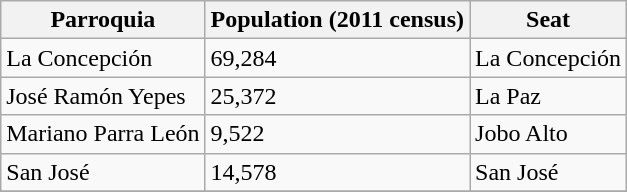<table class="wikitable sortable">
<tr>
<th>Parroquia</th>
<th>Population (2011 census)</th>
<th>Seat</th>
</tr>
<tr>
<td>La Concepción</td>
<td>69,284</td>
<td>La Concepción</td>
</tr>
<tr>
<td>José Ramón Yepes</td>
<td>25,372</td>
<td>La Paz</td>
</tr>
<tr>
<td>Mariano Parra León</td>
<td>9,522</td>
<td>Jobo Alto</td>
</tr>
<tr>
<td>San José</td>
<td>14,578</td>
<td>San José</td>
</tr>
<tr>
</tr>
</table>
